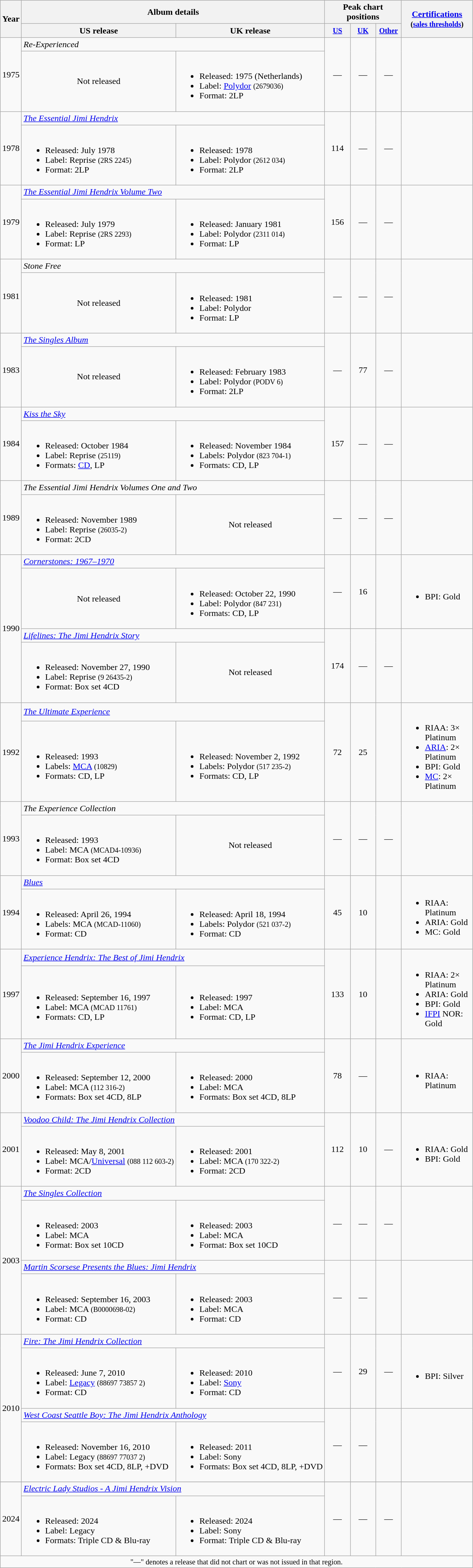<table class="wikitable">
<tr>
<th rowspan="3">Year</th>
<th rowspan="2" colspan="2" style="width:500px;">Album details</th>
<th colspan="3">Peak chart positions</th>
<th rowspan="3" style="width:125px;"><a href='#'>Certifications</a><br><small>(<a href='#'>sales thresholds</a>)</small></th>
</tr>
<tr>
<th style="width:3em;font-size:85%" rowspan="2"><a href='#'>US</a><br></th>
<th style="width:3em;font-size:85%" rowspan="2"><a href='#'>UK</a><br></th>
<th style="width:3em;font-size:85%" rowspan="2"><a href='#'>Other</a><br></th>
</tr>
<tr>
<th>US release</th>
<th>UK release</th>
</tr>
<tr>
<td rowspan="2">1975</td>
<td colspan="2"><em>Re-Experienced</em></td>
<td style="text-align:center;" rowspan="2">—</td>
<td style="text-align:center;" rowspan="2">—</td>
<td style="text-align:center;" rowspan="2">—</td>
<td rowspan="2"></td>
</tr>
<tr>
<td style="text-align:center;">Not released</td>
<td><br><ul><li>Released: 1975 (Netherlands)</li><li>Label: <a href='#'>Polydor</a> <small>(2679036)</small></li><li>Format: 2LP</li></ul></td>
</tr>
<tr>
<td rowspan="2">1978</td>
<td colspan="2"><em><a href='#'>The Essential Jimi Hendrix</a></em></td>
<td style="text-align:center;" rowspan="2">114</td>
<td style="text-align:center;" rowspan="2">—</td>
<td style="text-align:center;" rowspan="2">—</td>
<td rowspan="2"></td>
</tr>
<tr>
<td><br><ul><li>Released: July 1978</li><li>Label: Reprise <small>(2RS 2245)</small></li><li>Format: 2LP</li></ul></td>
<td><br><ul><li>Released: 1978</li><li>Label: Polydor <small>(2612 034)</small></li><li>Format: 2LP</li></ul></td>
</tr>
<tr>
<td rowspan="2">1979</td>
<td colspan="2"><em><a href='#'>The Essential Jimi Hendrix Volume Two</a></em></td>
<td style="text-align:center;" rowspan="2">156</td>
<td style="text-align:center;" rowspan="2">—</td>
<td style="text-align:center;" rowspan="2">—</td>
<td rowspan="2"></td>
</tr>
<tr>
<td><br><ul><li>Released: July 1979</li><li>Label: Reprise <small>(2RS 2293)</small></li><li>Format: LP</li></ul></td>
<td><br><ul><li>Released: January 1981</li><li>Label: Polydor <small>(2311 014)</small></li><li>Format: LP</li></ul></td>
</tr>
<tr>
<td rowspan="2">1981</td>
<td colspan="2"><em>Stone Free</em></td>
<td style="text-align:center;" rowspan="2">—</td>
<td style="text-align:center;" rowspan="2">—</td>
<td style="text-align:center;" rowspan="2">—</td>
<td rowspan="2"></td>
</tr>
<tr>
<td style="text-align:center;">Not released</td>
<td><br><ul><li>Released: 1981</li><li>Label: Polydor</li><li>Format: LP</li></ul></td>
</tr>
<tr>
<td rowspan="2">1983</td>
<td colspan="2"><em><a href='#'>The Singles Album</a></em></td>
<td style="text-align:center;" rowspan="2">—</td>
<td style="text-align:center;" rowspan="2">77</td>
<td style="text-align:center;" rowspan="2">—</td>
<td rowspan="2"></td>
</tr>
<tr>
<td style="text-align:center;">Not released</td>
<td><br><ul><li>Released: February 1983</li><li>Label: Polydor <small>(PODV 6)</small></li><li>Format: 2LP</li></ul></td>
</tr>
<tr>
<td rowspan="2">1984</td>
<td colspan="2"><em><a href='#'>Kiss the Sky</a></em></td>
<td style="text-align:center;" rowspan="2">157</td>
<td style="text-align:center;" rowspan="2">—</td>
<td style="text-align:center;" rowspan="2">—</td>
<td rowspan="2"></td>
</tr>
<tr>
<td><br><ul><li>Released: October 1984</li><li>Label: Reprise <small>(25119)</small></li><li>Formats: <a href='#'>CD</a>, LP</li></ul></td>
<td><br><ul><li>Released: November 1984</li><li>Labels: Polydor <small>(823 704-1)</small></li><li>Formats: CD, LP</li></ul></td>
</tr>
<tr>
<td rowspan="2">1989</td>
<td colspan="2"><em>The Essential Jimi Hendrix Volumes One and Two</em></td>
<td style="text-align:center;" rowspan="2">—</td>
<td style="text-align:center;" rowspan="2">—</td>
<td style="text-align:center;" rowspan="2">—</td>
<td rowspan="2"></td>
</tr>
<tr>
<td><br><ul><li>Released: November 1989</li><li>Label: Reprise <small>(26035-2)</small></li><li>Format: 2CD</li></ul></td>
<td style="text-align:center;">Not released</td>
</tr>
<tr>
<td rowspan="4">1990</td>
<td colspan="2"><em><a href='#'>Cornerstones: 1967&ndash;1970</a></em></td>
<td style="text-align:center;" rowspan="2">—</td>
<td style="text-align:center;" rowspan="2">16</td>
<td style="text-align:center;" rowspan="2"></td>
<td rowspan="2"><br><ul><li>BPI: Gold</li></ul></td>
</tr>
<tr>
<td style="text-align:center;">Not released</td>
<td><br><ul><li>Released: October 22, 1990</li><li>Label: Polydor <small>(847 231)</small></li><li>Formats: CD, LP</li></ul></td>
</tr>
<tr>
<td colspan="2"><em><a href='#'>Lifelines: The Jimi Hendrix Story</a></em></td>
<td style="text-align:center;" rowspan="2">174</td>
<td style="text-align:center;" rowspan="2">—</td>
<td style="text-align:center;" rowspan="2">—</td>
<td rowspan="2"></td>
</tr>
<tr>
<td><br><ul><li>Released: November 27, 1990</li><li>Label: Reprise <small>(9 26435-2)</small></li><li>Format: Box set 4CD</li></ul></td>
<td style="text-align:center;">Not released</td>
</tr>
<tr>
<td rowspan="2">1992</td>
<td colspan="2"><em><a href='#'>The Ultimate Experience</a></em></td>
<td style="text-align:center;" rowspan="2">72</td>
<td style="text-align:center;" rowspan="2">25</td>
<td style="text-align:center;" rowspan="2"></td>
<td rowspan="2"><br><ul><li>RIAA: 3× Platinum</li><li><a href='#'>ARIA</a>: 2× Platinum</li><li>BPI: Gold</li><li><a href='#'>MC</a>: 2× Platinum</li></ul></td>
</tr>
<tr>
<td><br><ul><li>Released: 1993</li><li>Labels: <a href='#'>MCA</a> <small>(10829)</small></li><li>Formats: CD, LP</li></ul></td>
<td><br><ul><li>Released: November 2, 1992</li><li>Labels: Polydor <small>(517 235-2)</small></li><li>Formats: CD, LP</li></ul></td>
</tr>
<tr>
<td rowspan="2">1993</td>
<td colspan="2"><em>The Experience Collection</em></td>
<td style="text-align:center;" rowspan="2">—</td>
<td style="text-align:center;" rowspan="2">—</td>
<td style="text-align:center;" rowspan="2">—</td>
<td rowspan="2"></td>
</tr>
<tr>
<td><br><ul><li>Released: 1993</li><li>Label: MCA <small>(MCAD4-10936)</small></li><li>Format: Box set 4CD</li></ul></td>
<td style="text-align:center;">Not released</td>
</tr>
<tr>
<td rowspan="2">1994</td>
<td colspan="2"><em><a href='#'>Blues</a></em></td>
<td style="text-align:center;" rowspan="2">45</td>
<td style="text-align:center;" rowspan="2">10</td>
<td style="text-align:center;" rowspan="2"></td>
<td rowspan="2"><br><ul><li>RIAA: Platinum</li><li>ARIA: Gold</li><li>MC: Gold</li></ul></td>
</tr>
<tr>
<td><br><ul><li>Released: April 26, 1994</li><li>Labels: MCA <small>(MCAD-11060)</small></li><li>Format: CD</li></ul></td>
<td><br><ul><li>Released: April 18, 1994</li><li>Labels: Polydor <small>(521 037-2)</small></li><li>Format: CD</li></ul></td>
</tr>
<tr>
<td rowspan="2">1997</td>
<td colspan="2"><em><a href='#'>Experience Hendrix: The Best of Jimi Hendrix</a></em></td>
<td style="text-align:center;" rowspan="2">133</td>
<td style="text-align:center;" rowspan="2">10</td>
<td style="text-align:center;" rowspan="2"></td>
<td rowspan="2"><br><ul><li>RIAA: 2× Platinum</li><li>ARIA: Gold</li><li>BPI: Gold</li><li><a href='#'>IFPI</a> NOR: Gold</li></ul></td>
</tr>
<tr>
<td><br><ul><li>Released: September 16, 1997</li><li>Label: MCA <small>(MCAD 11761)</small></li><li>Formats: CD, LP</li></ul></td>
<td><br><ul><li>Released: 1997</li><li>Label: MCA</li><li>Format: CD, LP</li></ul></td>
</tr>
<tr>
<td rowspan="2">2000</td>
<td colspan="2"><em><a href='#'>The Jimi Hendrix Experience</a></em></td>
<td style="text-align:center;" rowspan="2">78</td>
<td style="text-align:center;" rowspan="2">—</td>
<td style="text-align:center;" rowspan="2"></td>
<td rowspan="2"><br><ul><li>RIAA: Platinum</li></ul></td>
</tr>
<tr>
<td><br><ul><li>Released: September 12, 2000</li><li>Label: MCA <small>(112 316-2)</small></li><li>Formats: Box set 4CD, 8LP</li></ul></td>
<td><br><ul><li>Released: 2000</li><li>Label: MCA</li><li>Formats: Box set 4CD, 8LP</li></ul></td>
</tr>
<tr>
<td rowspan="2">2001</td>
<td colspan="2"><em><a href='#'>Voodoo Child: The Jimi Hendrix Collection</a></em></td>
<td style="text-align:center;" rowspan="2">112</td>
<td style="text-align:center;" rowspan="2">10</td>
<td style="text-align:center;" rowspan="2">—</td>
<td rowspan="2"><br><ul><li>RIAA: Gold</li><li>BPI: Gold</li></ul></td>
</tr>
<tr>
<td><br><ul><li>Released: May 8, 2001</li><li>Label: MCA/<a href='#'>Universal</a>  <small>(088 112 603-2)</small></li><li>Format: 2CD</li></ul></td>
<td><br><ul><li>Released: 2001</li><li>Label: MCA <small>(170 322-2)</small></li><li>Format: 2CD</li></ul></td>
</tr>
<tr>
<td rowspan="4">2003</td>
<td colspan="2"><em><a href='#'>The Singles Collection</a></em></td>
<td style="text-align:center;" rowspan="2">—</td>
<td style="text-align:center;" rowspan="2">—</td>
<td style="text-align:center;" rowspan="2">—</td>
<td rowspan="2"></td>
</tr>
<tr>
<td><br><ul><li>Released: 2003</li><li>Label: MCA</li><li>Format: Box set 10CD</li></ul></td>
<td><br><ul><li>Released: 2003</li><li>Label: MCA</li><li>Format: Box set 10CD</li></ul></td>
</tr>
<tr>
<td colspan="2"><em><a href='#'>Martin Scorsese Presents the Blues: Jimi Hendrix</a></em></td>
<td style="text-align:center;" rowspan="2">—</td>
<td style="text-align:center;" rowspan="2">—</td>
<td style="text-align:center;" rowspan="2"></td>
<td rowspan="2"></td>
</tr>
<tr>
<td><br><ul><li>Released: September 16, 2003</li><li>Label: MCA <small>(B0000698-02)</small></li><li>Format: CD</li></ul></td>
<td><br><ul><li>Released: 2003</li><li>Label: MCA</li><li>Format: CD</li></ul></td>
</tr>
<tr>
<td rowspan="4">2010</td>
<td colspan="2"><em><a href='#'>Fire: The Jimi Hendrix Collection</a></em></td>
<td style="text-align:center;" rowspan="2">—</td>
<td style="text-align:center;" rowspan="2">29</td>
<td style="text-align:center;" rowspan="2">—</td>
<td rowspan="2"><br><ul><li>BPI: Silver</li></ul></td>
</tr>
<tr>
<td><br><ul><li>Released: June 7, 2010</li><li>Label: <a href='#'>Legacy</a> <small>(88697 73857 2)</small></li><li>Format: CD</li></ul></td>
<td><br><ul><li>Released: 2010</li><li>Label: <a href='#'>Sony</a></li><li>Format: CD</li></ul></td>
</tr>
<tr>
<td colspan="2"><em><a href='#'>West Coast Seattle Boy: The Jimi Hendrix Anthology</a></em></td>
<td style="text-align:center;" rowspan="2">—</td>
<td style="text-align:center;" rowspan="2">—</td>
<td style="text-align:center;" rowspan="2"></td>
<td rowspan="2"></td>
</tr>
<tr>
<td><br><ul><li>Released: November 16, 2010</li><li>Label: Legacy <small>(88697 77037 2)</small></li><li>Formats: Box set 4CD, 8LP, +DVD</li></ul></td>
<td><br><ul><li>Released: 2011</li><li>Label: Sony</li><li>Formats: Box set 4CD, 8LP, +DVD</li></ul></td>
</tr>
<tr>
</tr>
<tr>
<td rowspan="2">2024</td>
<td colspan="2"><em><a href='#'>Electric Lady Studios - A Jimi Hendrix Vision</a></em></td>
<td style="text-align:center;" rowspan="2">—</td>
<td style="text-align:center;" rowspan="2">—</td>
<td style="text-align:center;" rowspan="2">—</td>
<td rowspan="2"></td>
</tr>
<tr>
<td><br><ul><li>Released: 2024</li><li>Label: Legacy</li><li>Formats: Triple CD & Blu-ray</li></ul></td>
<td><br><ul><li>Released: 2024</li><li>Label: Sony</li><li>Format: Triple CD & Blu-ray</li></ul></td>
</tr>
<tr>
<td colspan="8" style="text-align:center; font-size:85%;">"—" denotes a release that did not chart or was not issued in that region.</td>
</tr>
</table>
